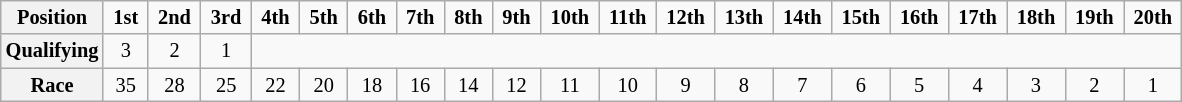<table class="wikitable" style="font-size:85%; text-align:center">
<tr>
<th>Position</th>
<td> <strong>1st</strong> </td>
<td> <strong>2nd</strong> </td>
<td> <strong>3rd</strong> </td>
<td> <strong>4th</strong> </td>
<td> <strong>5th</strong> </td>
<td> <strong>6th</strong> </td>
<td> <strong>7th</strong> </td>
<td> <strong>8th</strong> </td>
<td> <strong>9th</strong> </td>
<td> <strong>10th</strong> </td>
<td> <strong>11th</strong> </td>
<td> <strong>12th</strong> </td>
<td> <strong>13th</strong> </td>
<td> <strong>14th</strong> </td>
<td> <strong>15th</strong> </td>
<td> <strong>16th</strong> </td>
<td> <strong>17th</strong> </td>
<td> <strong>18th</strong> </td>
<td> <strong>19th</strong> </td>
<td> <strong>20th</strong> </td>
</tr>
<tr>
<th>Qualifying</th>
<td>3</td>
<td>2</td>
<td>1</td>
</tr>
<tr>
<th>Race</th>
<td>35</td>
<td>28</td>
<td>25</td>
<td>22</td>
<td>20</td>
<td>18</td>
<td>16</td>
<td>14</td>
<td>12</td>
<td>11</td>
<td>10</td>
<td>9</td>
<td>8</td>
<td>7</td>
<td>6</td>
<td>5</td>
<td>4</td>
<td>3</td>
<td>2</td>
<td>1</td>
</tr>
</table>
